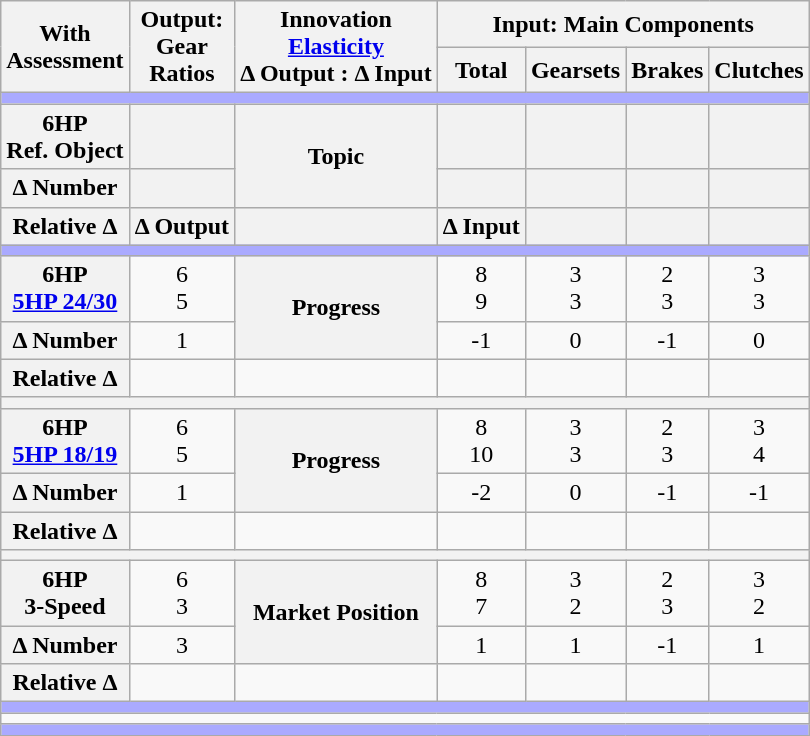<table class="wikitable collapsible" style="text-align:center">
<tr>
<th rowspan=2>With<br>Assessment</th>
<th rowspan=2>Output:<br>Gear<br>Ratios</th>
<th rowspan=2>Innovation<br><a href='#'>Elasticity</a><br>Δ Output : Δ Input</th>
<th colspan=4>Input: Main Components</th>
</tr>
<tr>
<th>Total</th>
<th>Gearsets</th>
<th>Brakes</th>
<th>Clutches</th>
</tr>
<tr>
<td colspan="7" style="background:#AAF;"></td>
</tr>
<tr>
<th>6HP<br>Ref. Object</th>
<th><br></th>
<th rowspan=2>Topic</th>
<th><br></th>
<th><br></th>
<th><br></th>
<th><br></th>
</tr>
<tr>
<th>Δ Number</th>
<th></th>
<th></th>
<th></th>
<th></th>
<th></th>
</tr>
<tr>
<th>Relative Δ</th>
<th>Δ Output<br></th>
<th><br></th>
<th>Δ Input<br></th>
<th></th>
<th></th>
<th></th>
</tr>
<tr>
<td colspan="7" style="background:#AAF;"></td>
</tr>
<tr>
<th>6HP<br><a href='#'>5HP 24/30</a></th>
<td>6<br>5</td>
<th rowspan=2>Progress</th>
<td>8<br>9</td>
<td>3<br>3</td>
<td>2<br>3</td>
<td>3<br>3</td>
</tr>
<tr>
<th>Δ Number</th>
<td>1</td>
<td>-1</td>
<td>0</td>
<td>-1</td>
<td>0</td>
</tr>
<tr>
<th>Relative Δ</th>
<td><br></td>
<td><strong></strong><br></td>
<td><br></td>
<td><br></td>
<td><br></td>
<td><br></td>
</tr>
<tr>
<th colspan="7"></th>
</tr>
<tr>
<th>6HP<br><a href='#'>5HP 18/19</a></th>
<td>6<br>5</td>
<th rowspan=2>Progress</th>
<td>8<br>10</td>
<td>3<br>3</td>
<td>2<br>3</td>
<td>3<br>4</td>
</tr>
<tr>
<th>Δ Number</th>
<td>1</td>
<td>-2</td>
<td>0</td>
<td>-1</td>
<td>-1</td>
</tr>
<tr>
<th>Relative Δ</th>
<td><br></td>
<td><strong></strong><br></td>
<td><br></td>
<td><br></td>
<td><br></td>
<td><br></td>
</tr>
<tr>
<th colspan="7"></th>
</tr>
<tr>
<th>6HP<br>3-Speed</th>
<td>6<br>3</td>
<th rowspan=2>Market Position</th>
<td>8<br>7</td>
<td>3<br>2</td>
<td>2<br>3</td>
<td>3<br>2</td>
</tr>
<tr>
<th>Δ Number</th>
<td>3</td>
<td>1</td>
<td>1</td>
<td>-1</td>
<td>1</td>
</tr>
<tr>
<th>Relative Δ</th>
<td><br></td>
<td><strong></strong><br></td>
<td><br></td>
<td><br></td>
<td><br></td>
<td><br></td>
</tr>
<tr>
<td colspan="7" style="background:#AAF;"></td>
</tr>
<tr>
<td colspan="7"></td>
</tr>
<tr>
<td colspan="7" style="background:#AAF;"></td>
</tr>
</table>
